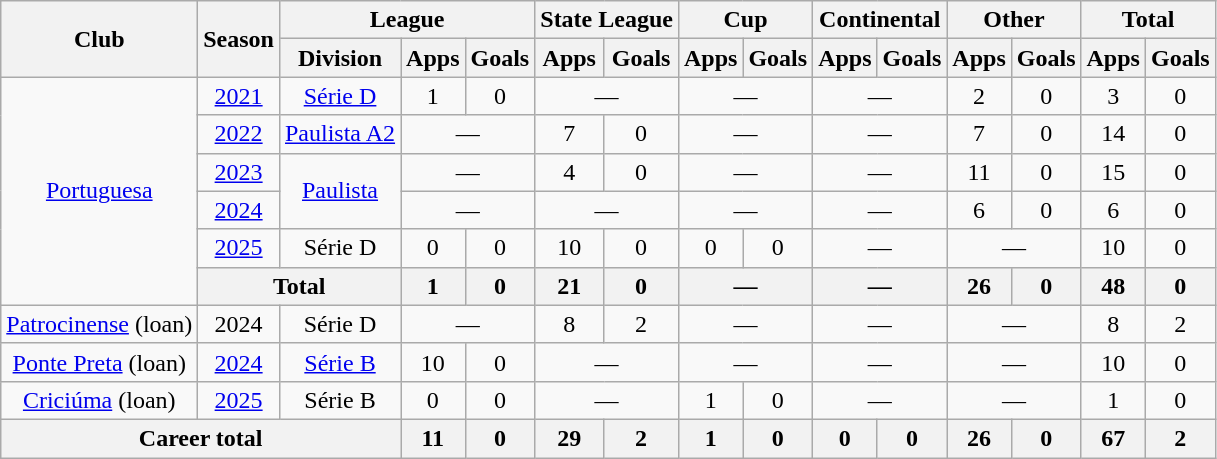<table class="wikitable" style="text-align: center;">
<tr>
<th rowspan="2">Club</th>
<th rowspan="2">Season</th>
<th colspan="3">League</th>
<th colspan="2">State League</th>
<th colspan="2">Cup</th>
<th colspan="2">Continental</th>
<th colspan="2">Other</th>
<th colspan="2">Total</th>
</tr>
<tr>
<th>Division</th>
<th>Apps</th>
<th>Goals</th>
<th>Apps</th>
<th>Goals</th>
<th>Apps</th>
<th>Goals</th>
<th>Apps</th>
<th>Goals</th>
<th>Apps</th>
<th>Goals</th>
<th>Apps</th>
<th>Goals</th>
</tr>
<tr>
<td rowspan="6" valign="center"><a href='#'>Portuguesa</a></td>
<td><a href='#'>2021</a></td>
<td><a href='#'>Série D</a></td>
<td>1</td>
<td>0</td>
<td colspan="2">—</td>
<td colspan="2">—</td>
<td colspan="2">—</td>
<td>2</td>
<td>0</td>
<td>3</td>
<td>0</td>
</tr>
<tr>
<td><a href='#'>2022</a></td>
<td><a href='#'>Paulista A2</a></td>
<td colspan="2">—</td>
<td>7</td>
<td>0</td>
<td colspan="2">—</td>
<td colspan="2">—</td>
<td>7</td>
<td>0</td>
<td>14</td>
<td>0</td>
</tr>
<tr>
<td><a href='#'>2023</a></td>
<td rowspan="2"><a href='#'>Paulista</a></td>
<td colspan="2">—</td>
<td>4</td>
<td>0</td>
<td colspan="2">—</td>
<td colspan="2">—</td>
<td>11</td>
<td>0</td>
<td>15</td>
<td>0</td>
</tr>
<tr>
<td><a href='#'>2024</a></td>
<td colspan="2">—</td>
<td colspan="2">—</td>
<td colspan="2">—</td>
<td colspan="2">—</td>
<td>6</td>
<td>0</td>
<td>6</td>
<td>0</td>
</tr>
<tr>
<td><a href='#'>2025</a></td>
<td>Série D</td>
<td>0</td>
<td>0</td>
<td>10</td>
<td>0</td>
<td>0</td>
<td>0</td>
<td colspan="2">—</td>
<td colspan="2">—</td>
<td>10</td>
<td>0</td>
</tr>
<tr>
<th colspan="2">Total</th>
<th>1</th>
<th>0</th>
<th>21</th>
<th>0</th>
<th colspan="2">—</th>
<th colspan="2">—</th>
<th>26</th>
<th>0</th>
<th>48</th>
<th>0</th>
</tr>
<tr>
<td><a href='#'>Patrocinense</a> (loan)</td>
<td>2024</td>
<td>Série D</td>
<td colspan="2">—</td>
<td>8</td>
<td>2</td>
<td colspan="2">—</td>
<td colspan="2">—</td>
<td colspan="2">—</td>
<td>8</td>
<td>2</td>
</tr>
<tr>
<td><a href='#'>Ponte Preta</a> (loan)</td>
<td><a href='#'>2024</a></td>
<td><a href='#'>Série B</a></td>
<td>10</td>
<td>0</td>
<td colspan="2">—</td>
<td colspan="2">—</td>
<td colspan="2">—</td>
<td colspan="2">—</td>
<td>10</td>
<td>0</td>
</tr>
<tr>
<td><a href='#'>Criciúma</a> (loan)</td>
<td><a href='#'>2025</a></td>
<td>Série B</td>
<td>0</td>
<td>0</td>
<td colspan="2">—</td>
<td>1</td>
<td>0</td>
<td colspan="2">—</td>
<td colspan="2">—</td>
<td>1</td>
<td>0</td>
</tr>
<tr>
<th colspan="3"><strong>Career total</strong></th>
<th>11</th>
<th>0</th>
<th>29</th>
<th>2</th>
<th>1</th>
<th>0</th>
<th>0</th>
<th>0</th>
<th>26</th>
<th>0</th>
<th>67</th>
<th>2</th>
</tr>
</table>
